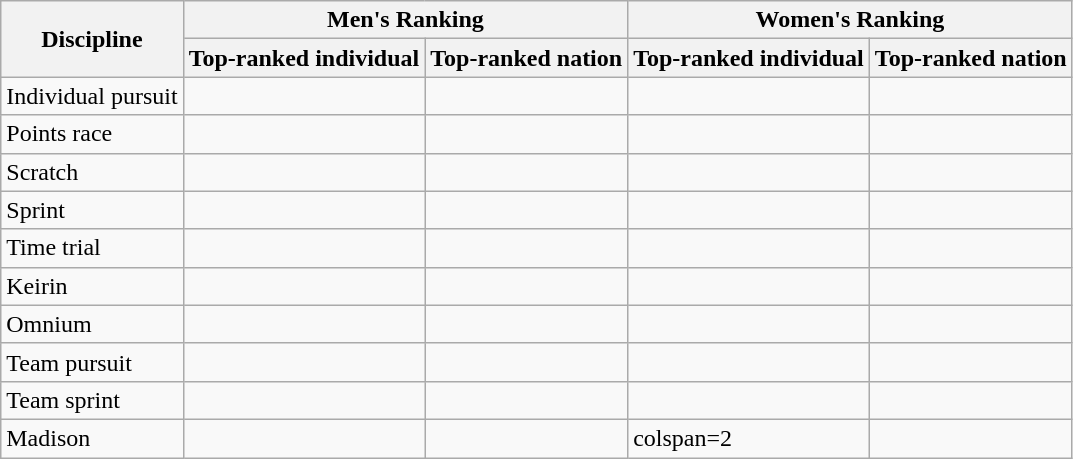<table class="wikitable">
<tr>
<th rowspan=2>Discipline</th>
<th colspan=2>Men's Ranking</th>
<th colspan=2>Women's Ranking</th>
</tr>
<tr>
<th>Top-ranked individual</th>
<th>Top-ranked nation</th>
<th>Top-ranked individual</th>
<th>Top-ranked nation</th>
</tr>
<tr>
<td>Individual pursuit</td>
<td></td>
<td></td>
<td></td>
<td></td>
</tr>
<tr>
<td>Points race</td>
<td></td>
<td></td>
<td></td>
<td></td>
</tr>
<tr>
<td>Scratch</td>
<td></td>
<td></td>
<td></td>
<td></td>
</tr>
<tr>
<td>Sprint</td>
<td></td>
<td></td>
<td></td>
<td></td>
</tr>
<tr>
<td>Time trial</td>
<td></td>
<td></td>
<td></td>
<td></td>
</tr>
<tr>
<td>Keirin</td>
<td></td>
<td></td>
<td></td>
<td></td>
</tr>
<tr>
<td>Omnium</td>
<td></td>
<td></td>
<td></td>
<td></td>
</tr>
<tr>
<td>Team pursuit</td>
<td></td>
<td></td>
<td></td>
<td></td>
</tr>
<tr>
<td>Team sprint</td>
<td></td>
<td></td>
<td></td>
<td></td>
</tr>
<tr>
<td>Madison</td>
<td></td>
<td></td>
<td>colspan=2 </td>
</tr>
</table>
